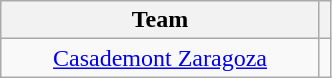<table class="wikitable" style="text-align: center;">
<tr>
<th style="width:205px;">Team</th>
<th></th>
</tr>
<tr>
<td> <a href='#'>Casademont Zaragoza</a></td>
<td></td>
</tr>
</table>
